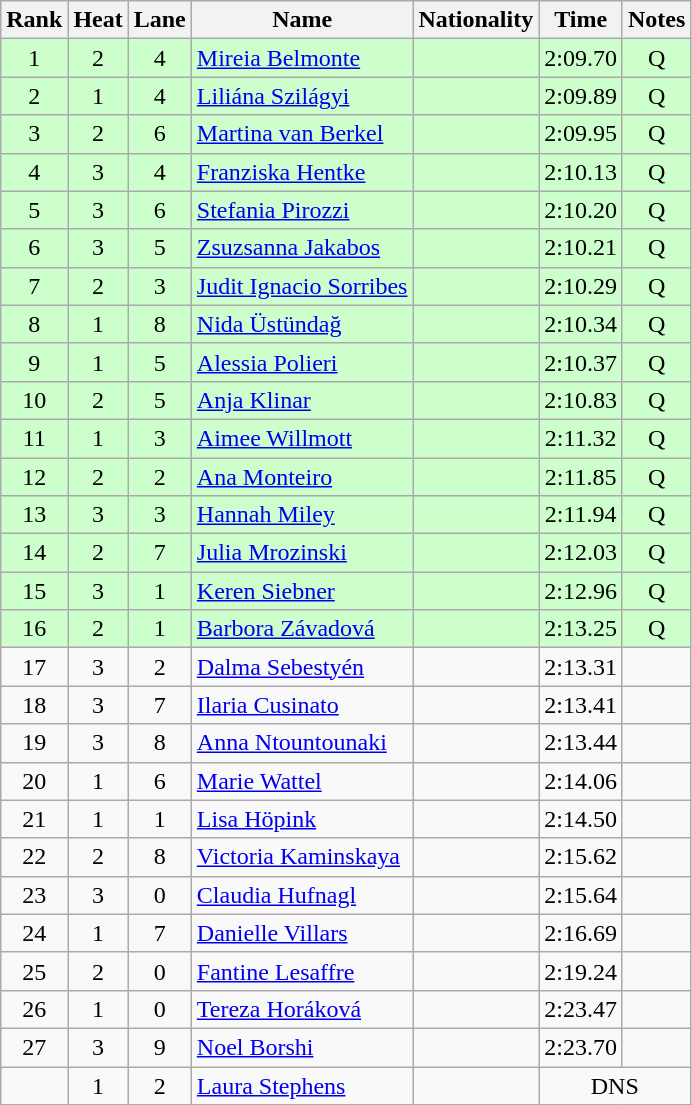<table class="wikitable sortable" style="text-align:center">
<tr>
<th>Rank</th>
<th>Heat</th>
<th>Lane</th>
<th>Name</th>
<th>Nationality</th>
<th>Time</th>
<th>Notes</th>
</tr>
<tr bgcolor=ccffcc>
<td>1</td>
<td>2</td>
<td>4</td>
<td align=left><a href='#'>Mireia Belmonte</a></td>
<td align=left></td>
<td>2:09.70</td>
<td>Q</td>
</tr>
<tr bgcolor=ccffcc>
<td>2</td>
<td>1</td>
<td>4</td>
<td align=left><a href='#'>Liliána Szilágyi</a></td>
<td align=left></td>
<td>2:09.89</td>
<td>Q</td>
</tr>
<tr bgcolor=ccffcc>
<td>3</td>
<td>2</td>
<td>6</td>
<td align=left><a href='#'>Martina van Berkel</a></td>
<td align=left></td>
<td>2:09.95</td>
<td>Q</td>
</tr>
<tr bgcolor=ccffcc>
<td>4</td>
<td>3</td>
<td>4</td>
<td align=left><a href='#'>Franziska Hentke</a></td>
<td align=left></td>
<td>2:10.13</td>
<td>Q</td>
</tr>
<tr bgcolor=ccffcc>
<td>5</td>
<td>3</td>
<td>6</td>
<td align=left><a href='#'>Stefania Pirozzi</a></td>
<td align=left></td>
<td>2:10.20</td>
<td>Q</td>
</tr>
<tr bgcolor=ccffcc>
<td>6</td>
<td>3</td>
<td>5</td>
<td align=left><a href='#'>Zsuzsanna Jakabos</a></td>
<td align=left></td>
<td>2:10.21</td>
<td>Q</td>
</tr>
<tr bgcolor=ccffcc>
<td>7</td>
<td>2</td>
<td>3</td>
<td align=left><a href='#'>Judit Ignacio Sorribes</a></td>
<td align=left></td>
<td>2:10.29</td>
<td>Q</td>
</tr>
<tr bgcolor=ccffcc>
<td>8</td>
<td>1</td>
<td>8</td>
<td align=left><a href='#'>Nida Üstündağ</a></td>
<td align=left></td>
<td>2:10.34</td>
<td>Q</td>
</tr>
<tr bgcolor=ccffcc>
<td>9</td>
<td>1</td>
<td>5</td>
<td align=left><a href='#'>Alessia Polieri</a></td>
<td align=left></td>
<td>2:10.37</td>
<td>Q</td>
</tr>
<tr bgcolor=ccffcc>
<td>10</td>
<td>2</td>
<td>5</td>
<td align=left><a href='#'>Anja Klinar</a></td>
<td align=left></td>
<td>2:10.83</td>
<td>Q</td>
</tr>
<tr bgcolor=ccffcc>
<td>11</td>
<td>1</td>
<td>3</td>
<td align=left><a href='#'>Aimee Willmott</a></td>
<td align=left></td>
<td>2:11.32</td>
<td>Q</td>
</tr>
<tr bgcolor=ccffcc>
<td>12</td>
<td>2</td>
<td>2</td>
<td align=left><a href='#'>Ana Monteiro</a></td>
<td align=left></td>
<td>2:11.85</td>
<td>Q</td>
</tr>
<tr bgcolor=ccffcc>
<td>13</td>
<td>3</td>
<td>3</td>
<td align=left><a href='#'>Hannah Miley</a></td>
<td align=left></td>
<td>2:11.94</td>
<td>Q</td>
</tr>
<tr bgcolor=ccffcc>
<td>14</td>
<td>2</td>
<td>7</td>
<td align=left><a href='#'>Julia Mrozinski</a></td>
<td align=left></td>
<td>2:12.03</td>
<td>Q</td>
</tr>
<tr bgcolor=ccffcc>
<td>15</td>
<td>3</td>
<td>1</td>
<td align=left><a href='#'>Keren Siebner</a></td>
<td align=left></td>
<td>2:12.96</td>
<td>Q</td>
</tr>
<tr bgcolor=ccffcc>
<td>16</td>
<td>2</td>
<td>1</td>
<td align=left><a href='#'>Barbora Závadová</a></td>
<td align=left></td>
<td>2:13.25</td>
<td>Q</td>
</tr>
<tr>
<td>17</td>
<td>3</td>
<td>2</td>
<td align=left><a href='#'>Dalma Sebestyén</a></td>
<td align=left></td>
<td>2:13.31</td>
<td></td>
</tr>
<tr>
<td>18</td>
<td>3</td>
<td>7</td>
<td align=left><a href='#'>Ilaria Cusinato</a></td>
<td align=left></td>
<td>2:13.41</td>
<td></td>
</tr>
<tr>
<td>19</td>
<td>3</td>
<td>8</td>
<td align=left><a href='#'>Anna Ntountounaki</a></td>
<td align=left></td>
<td>2:13.44</td>
<td></td>
</tr>
<tr>
<td>20</td>
<td>1</td>
<td>6</td>
<td align=left><a href='#'>Marie Wattel</a></td>
<td align=left></td>
<td>2:14.06</td>
<td></td>
</tr>
<tr>
<td>21</td>
<td>1</td>
<td>1</td>
<td align=left><a href='#'>Lisa Höpink</a></td>
<td align=left></td>
<td>2:14.50</td>
<td></td>
</tr>
<tr>
<td>22</td>
<td>2</td>
<td>8</td>
<td align=left><a href='#'>Victoria Kaminskaya</a></td>
<td align=left></td>
<td>2:15.62</td>
<td></td>
</tr>
<tr>
<td>23</td>
<td>3</td>
<td>0</td>
<td align=left><a href='#'>Claudia Hufnagl</a></td>
<td align=left></td>
<td>2:15.64</td>
<td></td>
</tr>
<tr>
<td>24</td>
<td>1</td>
<td>7</td>
<td align=left><a href='#'>Danielle Villars</a></td>
<td align=left></td>
<td>2:16.69</td>
<td></td>
</tr>
<tr>
<td>25</td>
<td>2</td>
<td>0</td>
<td align=left><a href='#'>Fantine Lesaffre</a></td>
<td align=left></td>
<td>2:19.24</td>
<td></td>
</tr>
<tr>
<td>26</td>
<td>1</td>
<td>0</td>
<td align=left><a href='#'>Tereza Horáková</a></td>
<td align=left></td>
<td>2:23.47</td>
<td></td>
</tr>
<tr>
<td>27</td>
<td>3</td>
<td>9</td>
<td align=left><a href='#'>Noel Borshi</a></td>
<td align=left></td>
<td>2:23.70</td>
<td></td>
</tr>
<tr>
<td></td>
<td>1</td>
<td>2</td>
<td align=left><a href='#'>Laura Stephens</a></td>
<td align=left></td>
<td colspan=2>DNS</td>
</tr>
</table>
